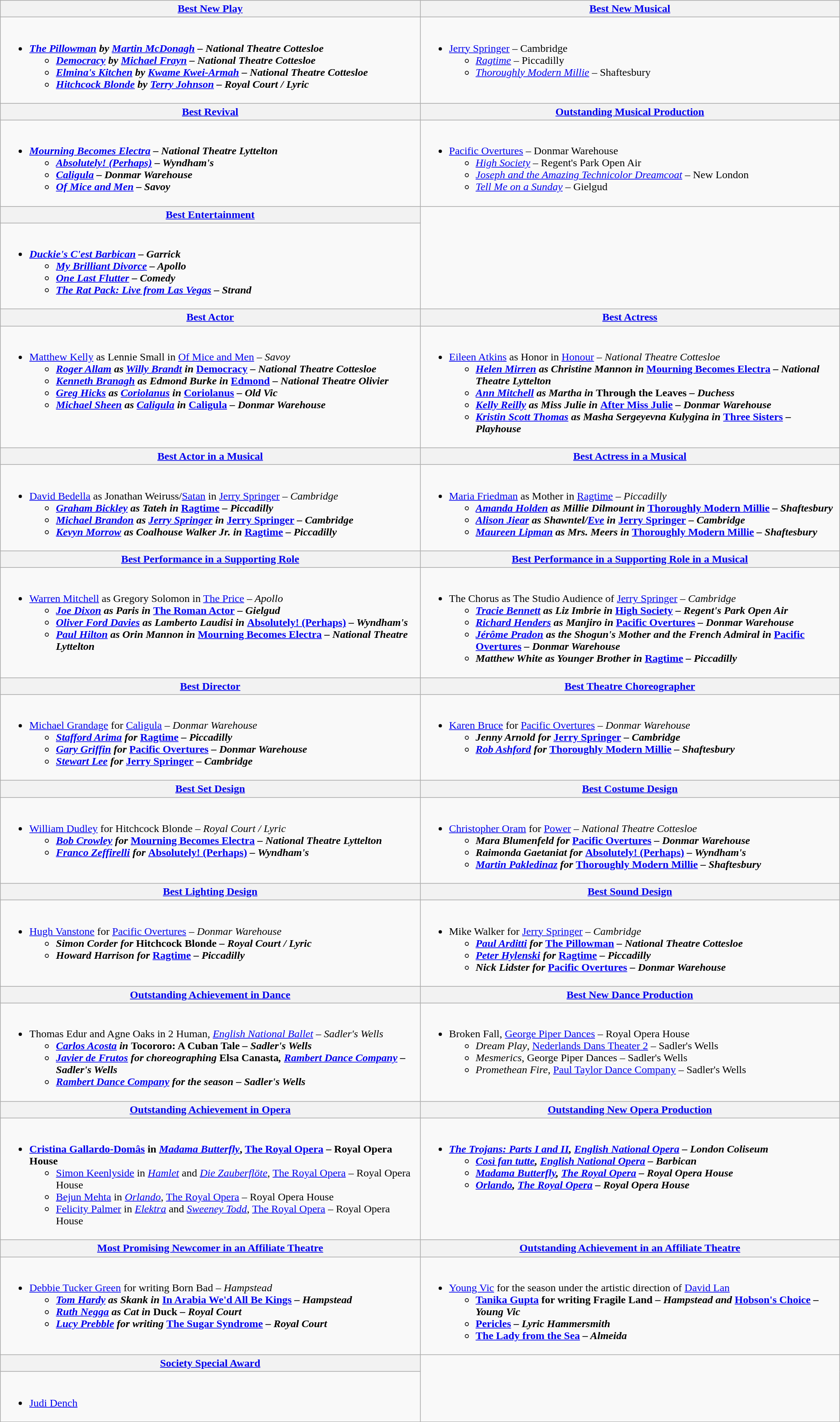<table class=wikitable width="100%">
<tr>
<th width="50%"><a href='#'>Best New Play</a></th>
<th width="50%"><a href='#'>Best New Musical</a></th>
</tr>
<tr>
<td valign="top"><br><ul><li><strong><em><a href='#'>The Pillowman</a><em> by <a href='#'>Martin McDonagh</a> – National Theatre Cottesloe<strong><ul><li></em><a href='#'>Democracy</a><em> by <a href='#'>Michael Frayn</a> – National Theatre Cottesloe</li><li></em><a href='#'>Elmina's Kitchen</a><em> by <a href='#'>Kwame Kwei-Armah</a> – National Theatre Cottesloe</li><li></em><a href='#'>Hitchcock Blonde</a><em> by <a href='#'>Terry Johnson</a> – Royal Court / Lyric</li></ul></li></ul></td>
<td valign="top"><br><ul><li></em></strong><a href='#'>Jerry Springer</a></em> – Cambridge</strong><ul><li><em><a href='#'>Ragtime</a></em> – Piccadilly</li><li><em><a href='#'>Thoroughly Modern Millie</a></em> – Shaftesbury</li></ul></li></ul></td>
</tr>
<tr>
<th width="50%"><a href='#'>Best Revival</a></th>
<th width="50%"><a href='#'>Outstanding Musical Production</a></th>
</tr>
<tr>
<td valign="top"><br><ul><li><strong><em><a href='#'>Mourning Becomes Electra</a><em> – National Theatre Lyttelton<strong><ul><li></em><a href='#'>Absolutely! (Perhaps)</a><em> – Wyndham's</li><li></em><a href='#'>Caligula</a><em> – Donmar Warehouse</li><li></em><a href='#'>Of Mice and Men</a><em> – Savoy</li></ul></li></ul></td>
<td valign="top"><br><ul><li></em></strong><a href='#'>Pacific Overtures</a></em> – Donmar Warehouse</strong><ul><li><em><a href='#'>High Society</a></em> – Regent's Park Open Air</li><li><em><a href='#'>Joseph and the Amazing Technicolor Dreamcoat</a></em> – New London</li><li><em><a href='#'>Tell Me on a Sunday</a></em> – Gielgud</li></ul></li></ul></td>
</tr>
<tr>
<th colspan=1><a href='#'>Best Entertainment</a></th>
</tr>
<tr>
<td><br><ul><li><strong><em><a href='#'>Duckie's C'est Barbican</a><em> – Garrick<strong><ul><li></em><a href='#'>My Brilliant Divorce</a><em> – Apollo</li><li></em><a href='#'>One Last Flutter</a><em> – Comedy</li><li></em><a href='#'>The Rat Pack: Live from Las Vegas</a><em> – Strand</li></ul></li></ul></td>
</tr>
<tr>
<th style="width="50%"><a href='#'>Best Actor</a></th>
<th style="width="50%"><a href='#'>Best Actress</a></th>
</tr>
<tr>
<td valign="top"><br><ul><li></strong><a href='#'>Matthew Kelly</a> as Lennie Small in </em><a href='#'>Of Mice and Men</a><em> – Savoy<strong><ul><li><a href='#'>Roger Allam</a> as <a href='#'>Willy Brandt</a> in </em><a href='#'>Democracy</a><em> – National Theatre Cottesloe</li><li><a href='#'>Kenneth Branagh</a> as Edmond Burke in </em><a href='#'>Edmond</a><em> – National Theatre Olivier</li><li><a href='#'>Greg Hicks</a> as <a href='#'>Coriolanus</a> in </em><a href='#'>Coriolanus</a><em> – Old Vic</li><li><a href='#'>Michael Sheen</a> as <a href='#'>Caligula</a> in </em><a href='#'>Caligula</a><em> – Donmar Warehouse</li></ul></li></ul></td>
<td valign="top"><br><ul><li></strong><a href='#'>Eileen Atkins</a> as Honor in </em><a href='#'>Honour</a><em> – National Theatre Cottesloe<strong><ul><li><a href='#'>Helen Mirren</a> as Christine Mannon in </em><a href='#'>Mourning Becomes Electra</a><em> – National Theatre Lyttelton</li><li><a href='#'>Ann Mitchell</a> as Martha in </em>Through the Leaves<em> – Duchess</li><li><a href='#'>Kelly Reilly</a> as Miss Julie in </em><a href='#'>After Miss Julie</a><em> – Donmar Warehouse</li><li><a href='#'>Kristin Scott Thomas</a> as Masha Sergeyevna Kulygina in </em><a href='#'>Three Sisters</a><em> – Playhouse</li></ul></li></ul></td>
</tr>
<tr>
<th style="width="50%"><a href='#'>Best Actor in a Musical</a></th>
<th style="width="50%"><a href='#'>Best Actress in a Musical</a></th>
</tr>
<tr>
<td valign="top"><br><ul><li></strong><a href='#'>David Bedella</a> as Jonathan Weiruss/<a href='#'>Satan</a> in </em><a href='#'>Jerry Springer</a><em> – Cambridge<strong><ul><li><a href='#'>Graham Bickley</a> as Tateh in </em><a href='#'>Ragtime</a><em> – Piccadilly</li><li><a href='#'>Michael Brandon</a> as <a href='#'>Jerry Springer</a> in </em><a href='#'>Jerry Springer</a><em> – Cambridge</li><li><a href='#'>Kevyn Morrow</a> as Coalhouse Walker Jr. in </em><a href='#'>Ragtime</a><em> – Piccadilly</li></ul></li></ul></td>
<td valign="top"><br><ul><li></strong><a href='#'>Maria Friedman</a> as Mother in </em><a href='#'>Ragtime</a><em> – Piccadilly<strong><ul><li><a href='#'>Amanda Holden</a> as Millie Dilmount in </em><a href='#'>Thoroughly Modern Millie</a><em> – Shaftesbury</li><li><a href='#'>Alison Jiear</a> as Shawntel/<a href='#'>Eve</a> in </em><a href='#'>Jerry Springer</a><em> – Cambridge</li><li><a href='#'>Maureen Lipman</a> as Mrs. Meers in </em><a href='#'>Thoroughly Modern Millie</a><em> – Shaftesbury</li></ul></li></ul></td>
</tr>
<tr>
<th style="width="50%"><a href='#'>Best Performance in a Supporting Role</a></th>
<th style="width="50%"><a href='#'>Best Performance in a Supporting Role in a Musical</a></th>
</tr>
<tr>
<td valign="top"><br><ul><li></strong><a href='#'>Warren Mitchell</a> as Gregory Solomon in </em><a href='#'>The Price</a><em> – Apollo<strong><ul><li><a href='#'>Joe Dixon</a> as Paris in </em><a href='#'>The Roman Actor</a><em> – Gielgud</li><li><a href='#'>Oliver Ford Davies</a> as Lamberto Laudisi in </em><a href='#'>Absolutely! (Perhaps)</a><em> – Wyndham's</li><li><a href='#'>Paul Hilton</a> as Orin Mannon in </em><a href='#'>Mourning Becomes Electra</a><em> – National Theatre Lyttelton</li></ul></li></ul></td>
<td valign="top"><br><ul><li></strong>The Chorus as The Studio Audience of </em><a href='#'>Jerry Springer</a><em> – Cambridge<strong><ul><li><a href='#'>Tracie Bennett</a> as Liz Imbrie in </em><a href='#'>High Society</a><em> – Regent's Park Open Air</li><li><a href='#'>Richard Henders</a> as Manjiro in </em><a href='#'>Pacific Overtures</a><em> – Donmar Warehouse</li><li><a href='#'>Jérôme Pradon</a> as the Shogun's Mother and the French Admiral in </em><a href='#'>Pacific Overtures</a><em> – Donmar Warehouse</li><li>Matthew White as Younger Brother in </em><a href='#'>Ragtime</a><em> – Piccadilly</li></ul></li></ul></td>
</tr>
<tr>
<th style="width="50%"><a href='#'>Best Director</a></th>
<th style="width="50%"><a href='#'>Best Theatre Choreographer</a></th>
</tr>
<tr>
<td valign="top"><br><ul><li></strong><a href='#'>Michael Grandage</a> for </em><a href='#'>Caligula</a><em> – Donmar Warehouse<strong><ul><li><a href='#'>Stafford Arima</a> for </em><a href='#'>Ragtime</a><em> – Piccadilly</li><li><a href='#'>Gary Griffin</a> for </em><a href='#'>Pacific Overtures</a><em> – Donmar Warehouse</li><li><a href='#'>Stewart Lee</a> for </em><a href='#'>Jerry Springer</a><em> – Cambridge</li></ul></li></ul></td>
<td valign="top"><br><ul><li></strong><a href='#'>Karen Bruce</a> for </em><a href='#'>Pacific Overtures</a><em> – Donmar Warehouse<strong><ul><li>Jenny Arnold for </em><a href='#'>Jerry Springer</a><em> – Cambridge</li><li><a href='#'>Rob Ashford</a> for </em><a href='#'>Thoroughly Modern Millie</a><em> – Shaftesbury</li></ul></li></ul></td>
</tr>
<tr>
<th style="width="50%"><a href='#'>Best Set Design</a></th>
<th style="width="50%"><a href='#'>Best Costume Design</a></th>
</tr>
<tr>
<td valign="top"><br><ul><li></strong><a href='#'>William Dudley</a> for </em>Hitchcock Blonde<em> – Royal Court / Lyric<strong><ul><li><a href='#'>Bob Crowley</a> for </em><a href='#'>Mourning Becomes Electra</a><em> – National Theatre Lyttelton</li><li><a href='#'>Franco Zeffirelli</a> for </em><a href='#'>Absolutely! (Perhaps)</a><em> – Wyndham's</li></ul></li></ul></td>
<td valign="top"><br><ul><li></strong><a href='#'>Christopher Oram</a> for </em><a href='#'>Power</a><em> – National Theatre Cottesloe<strong><ul><li>Mara Blumenfeld for </em><a href='#'>Pacific Overtures</a><em> – Donmar Warehouse</li><li>Raimonda Gaetaniat for </em><a href='#'>Absolutely! (Perhaps)</a><em> – Wyndham's</li><li><a href='#'>Martin Pakledinaz</a> for </em><a href='#'>Thoroughly Modern Millie</a><em> – Shaftesbury</li></ul></li></ul></td>
</tr>
<tr>
<th style="width="50%"><a href='#'>Best Lighting Design</a></th>
<th style="width="50%"><a href='#'>Best Sound Design</a></th>
</tr>
<tr>
<td valign="top"><br><ul><li></strong><a href='#'>Hugh Vanstone</a> for </em><a href='#'>Pacific Overtures</a><em> – Donmar Warehouse<strong><ul><li>Simon Corder for </em>Hitchcock Blonde<em> – Royal Court / Lyric</li><li>Howard Harrison for </em><a href='#'>Ragtime</a><em> – Piccadilly</li></ul></li></ul></td>
<td valign="top"><br><ul><li></strong>Mike Walker for </em><a href='#'>Jerry Springer</a><em> – Cambridge<strong><ul><li><a href='#'>Paul Arditti</a> for </em><a href='#'>The Pillowman</a><em> – National Theatre Cottesloe</li><li><a href='#'>Peter Hylenski</a> for </em><a href='#'>Ragtime</a><em> – Piccadilly</li><li>Nick Lidster for </em><a href='#'>Pacific Overtures</a><em> – Donmar Warehouse</li></ul></li></ul></td>
</tr>
<tr>
<th style="width="50%"><a href='#'>Outstanding Achievement in Dance</a></th>
<th style="width="50%"><a href='#'>Best New Dance Production</a></th>
</tr>
<tr>
<td valign="top"><br><ul><li></strong>Thomas Edur and Agne Oaks in </em>2 Human<em>, <a href='#'>English National Ballet</a> – Sadler's Wells<strong><ul><li><a href='#'>Carlos Acosta</a> in </em>Tocororo: A Cuban Tale<em> – Sadler's Wells</li><li><a href='#'>Javier de Frutos</a> for choreographing </em>Elsa Canasta<em>, <a href='#'>Rambert Dance Company</a> – Sadler's Wells</li><li><a href='#'>Rambert Dance Company</a> for the season – Sadler's Wells</li></ul></li></ul></td>
<td valign="top"><br><ul><li></em></strong>Broken Fall</em>, <a href='#'>George Piper Dances</a> – Royal Opera House</strong><ul><li><em>Dream Play</em>, <a href='#'>Nederlands Dans Theater 2</a> – Sadler's Wells</li><li><em>Mesmerics</em>, George Piper Dances – Sadler's Wells</li><li><em>Promethean Fire</em>, <a href='#'>Paul Taylor Dance Company</a> – Sadler's Wells</li></ul></li></ul></td>
</tr>
<tr>
<th style="width="50%"><a href='#'>Outstanding Achievement in Opera</a></th>
<th style="width="50%"><a href='#'>Outstanding New Opera Production</a></th>
</tr>
<tr>
<td valign="top"><br><ul><li><strong><a href='#'>Cristina Gallardo-Domâs</a> in <em><a href='#'>Madama Butterfly</a></em>, <a href='#'>The Royal Opera</a> – Royal Opera House</strong><ul><li><a href='#'>Simon Keenlyside</a> in <em><a href='#'>Hamlet</a></em> and <em><a href='#'>Die Zauberflöte</a></em>, <a href='#'>The Royal Opera</a> – Royal Opera House</li><li><a href='#'>Bejun Mehta</a> in <em><a href='#'>Orlando</a></em>, <a href='#'>The Royal Opera</a> – Royal Opera House</li><li><a href='#'>Felicity Palmer</a> in <em><a href='#'>Elektra</a></em> and <em><a href='#'>Sweeney Todd</a></em>, <a href='#'>The Royal Opera</a> – Royal Opera House</li></ul></li></ul></td>
<td valign="top"><br><ul><li><strong><em><a href='#'>The Trojans: Parts I and II</a><em>, <a href='#'>English National Opera</a> – London Coliseum<strong><ul><li></em><a href='#'>Così fan tutte</a><em>, <a href='#'>English National Opera</a> – Barbican</li><li></em><a href='#'>Madama Butterfly</a><em>, <a href='#'>The Royal Opera</a> – Royal Opera House</li><li></em><a href='#'>Orlando</a><em>, <a href='#'>The Royal Opera</a> – Royal Opera House</li></ul></li></ul></td>
</tr>
<tr>
<th style="width="50%"><a href='#'>Most Promising Newcomer in an Affiliate Theatre</a></th>
<th style="width="50%"><a href='#'>Outstanding Achievement in an Affiliate Theatre</a></th>
</tr>
<tr>
<td valign="top"><br><ul><li></strong><a href='#'>Debbie Tucker Green</a> for writing </em>Born Bad<em> – Hampstead<strong><ul><li><a href='#'>Tom Hardy</a> as Skank in </em><a href='#'>In Arabia We'd All Be Kings</a><em> – Hampstead</li><li><a href='#'>Ruth Negga</a> as Cat in </em>Duck<em> – Royal Court</li><li><a href='#'>Lucy Prebble</a> for writing </em><a href='#'>The Sugar Syndrome</a><em> – Royal Court</li></ul></li></ul></td>
<td valign="top"><br><ul><li></strong><a href='#'>Young Vic</a> for the season under the artistic direction of <a href='#'>David Lan</a><strong><ul><li><a href='#'>Tanika Gupta</a> for writing </em>Fragile Land<em> – Hampstead and </em><a href='#'>Hobson's Choice</a><em> – Young Vic</li><li></em><a href='#'>Pericles</a><em> – Lyric Hammersmith</li><li></em><a href='#'>The Lady from the Sea</a><em> – Almeida</li></ul></li></ul></td>
</tr>
<tr>
<th colspan=1><a href='#'>Society Special Award</a></th>
</tr>
<tr>
<td><br><ul><li></strong><a href='#'>Judi Dench</a><strong></li></ul></td>
</tr>
</table>
